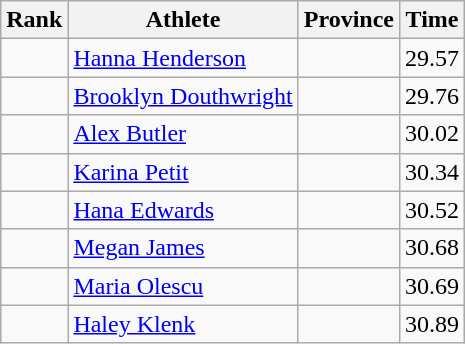<table class="wikitable sortable" style="text-align:center">
<tr>
<th>Rank</th>
<th>Athlete</th>
<th>Province</th>
<th>Time</th>
</tr>
<tr>
<td></td>
<td align=left><a href='#'>Hanna Henderson</a></td>
<td style="text-align:left;"></td>
<td>29.57</td>
</tr>
<tr>
<td></td>
<td align=left><a href='#'>Brooklyn Douthwright</a></td>
<td style="text-align:left;"></td>
<td>29.76</td>
</tr>
<tr>
<td></td>
<td align=left><a href='#'>Alex Butler</a></td>
<td style="text-align:left;"></td>
<td>30.02</td>
</tr>
<tr>
<td></td>
<td align=left><a href='#'>Karina Petit</a></td>
<td style="text-align:left;"></td>
<td>30.34</td>
</tr>
<tr>
<td></td>
<td align=left><a href='#'>Hana Edwards</a></td>
<td style="text-align:left;"></td>
<td>30.52</td>
</tr>
<tr>
<td></td>
<td align=left><a href='#'>Megan James</a></td>
<td style="text-align:left;"></td>
<td>30.68</td>
</tr>
<tr>
<td></td>
<td align=left><a href='#'>Maria Olescu</a></td>
<td style="text-align:left;"></td>
<td>30.69</td>
</tr>
<tr>
<td></td>
<td align=left><a href='#'>Haley Klenk</a></td>
<td style="text-align:left;"></td>
<td>30.89</td>
</tr>
</table>
